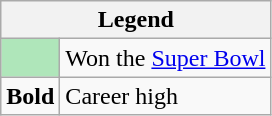<table class="wikitable">
<tr>
<th colspan="2">Legend</th>
</tr>
<tr>
<td style="background:#afe6ba;"></td>
<td>Won the <a href='#'>Super Bowl</a></td>
</tr>
<tr>
<td><strong>Bold</strong></td>
<td>Career high</td>
</tr>
</table>
